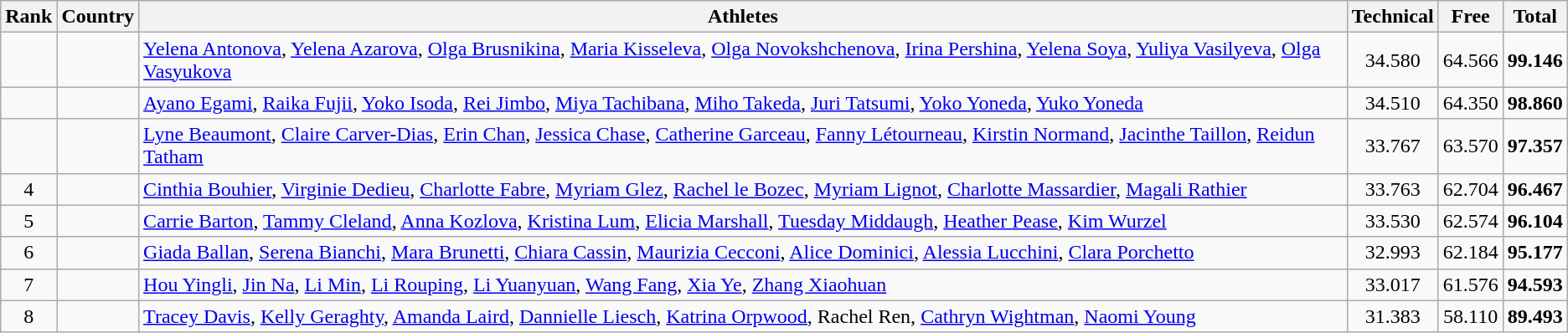<table class="wikitable sortable" style="text-align:center">
<tr>
<th>Rank</th>
<th>Country</th>
<th>Athletes</th>
<th>Technical</th>
<th>Free</th>
<th>Total</th>
</tr>
<tr>
<td></td>
<td align=left></td>
<td align=left><a href='#'>Yelena Antonova</a>, <a href='#'>Yelena Azarova</a>, <a href='#'>Olga Brusnikina</a>, <a href='#'>Maria Kisseleva</a>, <a href='#'>Olga Novokshchenova</a>, <a href='#'>Irina Pershina</a>, <a href='#'>Yelena Soya</a>, <a href='#'>Yuliya Vasilyeva</a>, <a href='#'>Olga Vasyukova</a></td>
<td>34.580</td>
<td>64.566</td>
<td><strong>99.146</strong></td>
</tr>
<tr>
<td></td>
<td align=left></td>
<td align=left><a href='#'>Ayano Egami</a>, <a href='#'>Raika Fujii</a>, <a href='#'>Yoko Isoda</a>, <a href='#'>Rei Jimbo</a>, <a href='#'>Miya Tachibana</a>, <a href='#'>Miho Takeda</a>, <a href='#'>Juri Tatsumi</a>, <a href='#'>Yoko Yoneda</a>, <a href='#'>Yuko Yoneda</a></td>
<td>34.510</td>
<td>64.350</td>
<td><strong>98.860</strong></td>
</tr>
<tr>
<td></td>
<td align=left></td>
<td align=left><a href='#'>Lyne Beaumont</a>, <a href='#'>Claire Carver-Dias</a>, <a href='#'>Erin Chan</a>, <a href='#'>Jessica Chase</a>, <a href='#'>Catherine Garceau</a>, <a href='#'>Fanny Létourneau</a>, <a href='#'>Kirstin Normand</a>, <a href='#'>Jacinthe Taillon</a>, <a href='#'>Reidun Tatham</a></td>
<td>33.767</td>
<td>63.570</td>
<td><strong>97.357</strong></td>
</tr>
<tr>
<td>4</td>
<td align=left></td>
<td align=left><a href='#'>Cinthia Bouhier</a>, <a href='#'>Virginie Dedieu</a>, <a href='#'>Charlotte Fabre</a>, <a href='#'>Myriam Glez</a>, <a href='#'>Rachel le Bozec</a>, <a href='#'>Myriam Lignot</a>,  <a href='#'>Charlotte Massardier</a>, <a href='#'>Magali Rathier</a></td>
<td>33.763</td>
<td>62.704</td>
<td><strong>96.467</strong></td>
</tr>
<tr>
<td>5</td>
<td align=left></td>
<td align=left><a href='#'>Carrie Barton</a>, <a href='#'>Tammy Cleland</a>, <a href='#'>Anna Kozlova</a>, <a href='#'>Kristina Lum</a>, <a href='#'>Elicia Marshall</a>, <a href='#'>Tuesday Middaugh</a>, <a href='#'>Heather Pease</a>, <a href='#'>Kim Wurzel</a></td>
<td>33.530</td>
<td>62.574</td>
<td><strong>96.104</strong></td>
</tr>
<tr>
<td>6</td>
<td align=left></td>
<td align=left><a href='#'>Giada Ballan</a>, <a href='#'>Serena Bianchi</a>, <a href='#'>Mara Brunetti</a>, <a href='#'>Chiara Cassin</a>, <a href='#'>Maurizia Cecconi</a>, <a href='#'>Alice Dominici</a>, <a href='#'>Alessia Lucchini</a>, <a href='#'>Clara Porchetto</a></td>
<td>32.993</td>
<td>62.184</td>
<td><strong>95.177</strong></td>
</tr>
<tr>
<td>7</td>
<td align=left></td>
<td align=left><a href='#'>Hou Yingli</a>, <a href='#'>Jin Na</a>, <a href='#'>Li Min</a>, <a href='#'>Li Rouping</a>, <a href='#'>Li Yuanyuan</a>, <a href='#'>Wang Fang</a>, <a href='#'>Xia Ye</a>, <a href='#'>Zhang Xiaohuan</a></td>
<td>33.017</td>
<td>61.576</td>
<td><strong>94.593</strong></td>
</tr>
<tr>
<td>8</td>
<td align=left></td>
<td align=left><a href='#'>Tracey Davis</a>, <a href='#'>Kelly Geraghty</a>, <a href='#'>Amanda Laird</a>, <a href='#'>Dannielle Liesch</a>, <a href='#'>Katrina Orpwood</a>, Rachel Ren, <a href='#'>Cathryn Wightman</a>, <a href='#'>Naomi Young</a></td>
<td>31.383</td>
<td>58.110</td>
<td><strong>89.493</strong></td>
</tr>
</table>
